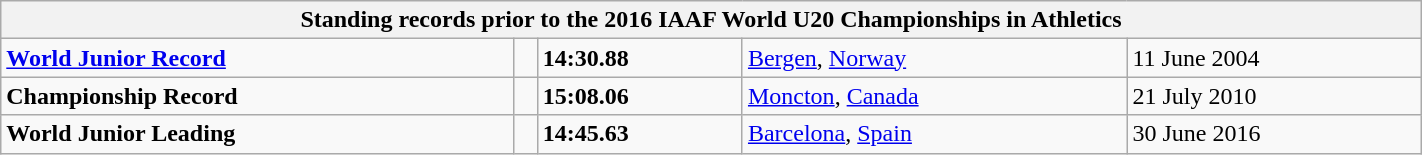<table class="wikitable" width=75%>
<tr>
<th colspan="5">Standing records prior to the 2016 IAAF World U20 Championships in Athletics</th>
</tr>
<tr>
<td><strong><a href='#'>World Junior Record</a></strong></td>
<td></td>
<td><strong>14:30.88</strong></td>
<td><a href='#'>Bergen</a>, <a href='#'>Norway</a></td>
<td>11 June 2004</td>
</tr>
<tr>
<td><strong>Championship Record</strong></td>
<td></td>
<td><strong>15:08.06</strong></td>
<td><a href='#'>Moncton</a>, <a href='#'>Canada</a></td>
<td>21 July 2010</td>
</tr>
<tr>
<td><strong>World Junior Leading</strong></td>
<td></td>
<td><strong>14:45.63</strong></td>
<td><a href='#'>Barcelona</a>, <a href='#'>Spain</a></td>
<td>30 June 2016</td>
</tr>
</table>
